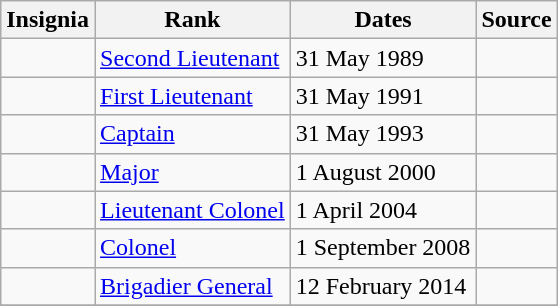<table class="wikitable">
<tr>
<th>Insignia</th>
<th>Rank</th>
<th>Dates</th>
<th>Source</th>
</tr>
<tr>
<td align=center></td>
<td><a href='#'>Second Lieutenant</a></td>
<td>31 May 1989</td>
<td></td>
</tr>
<tr>
<td align=center></td>
<td><a href='#'>First Lieutenant</a></td>
<td>31 May 1991</td>
<td></td>
</tr>
<tr>
<td align=center></td>
<td><a href='#'>Captain</a></td>
<td>31 May 1993</td>
<td></td>
</tr>
<tr>
<td align=center></td>
<td><a href='#'>Major</a></td>
<td>1 August 2000</td>
<td></td>
</tr>
<tr>
<td align=center></td>
<td><a href='#'>Lieutenant Colonel</a></td>
<td>1 April 2004</td>
<td></td>
</tr>
<tr>
<td align=center></td>
<td><a href='#'>Colonel</a></td>
<td>1 September 2008</td>
<td></td>
</tr>
<tr>
<td align=center></td>
<td><a href='#'>Brigadier General</a></td>
<td>12 February 2014</td>
<td></td>
</tr>
<tr>
</tr>
</table>
